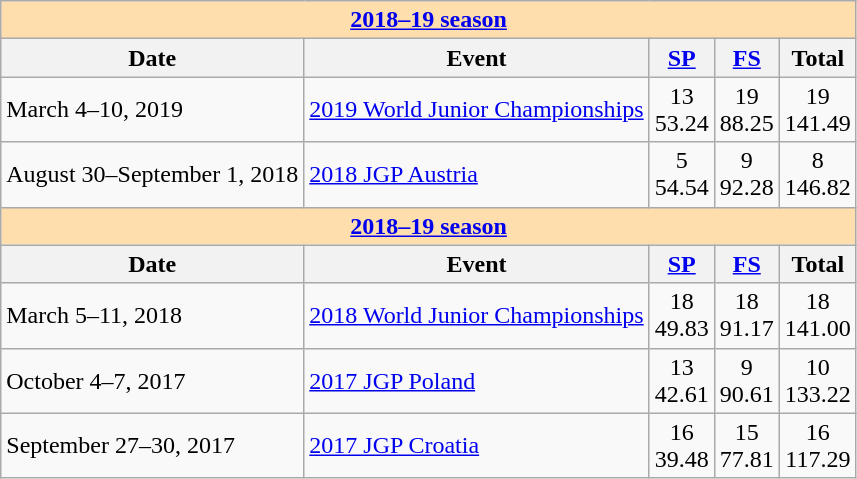<table class="wikitable">
<tr>
<td style="background-color: #ffdead; " colspan=5 align=center><a href='#'><strong>2018–19 season</strong></a></td>
</tr>
<tr>
<th>Date</th>
<th>Event</th>
<th><a href='#'>SP</a></th>
<th><a href='#'>FS</a></th>
<th>Total</th>
</tr>
<tr>
<td>March 4–10, 2019</td>
<td><a href='#'>2019 World Junior Championships</a></td>
<td align=center>13 <br> 53.24</td>
<td align=center>19 <br> 88.25</td>
<td align=center>19 <br> 141.49</td>
</tr>
<tr>
<td>August 30–September 1, 2018</td>
<td><a href='#'>2018 JGP Austria</a></td>
<td align=center>5 <br> 54.54</td>
<td align=center>9 <br> 92.28</td>
<td align=center>8 <br> 146.82</td>
</tr>
<tr>
<td style="background-color: #ffdead; " colspan=5 align=center><a href='#'><strong>2018–19 season</strong></a></td>
</tr>
<tr>
<th>Date</th>
<th>Event</th>
<th><a href='#'>SP</a></th>
<th><a href='#'>FS</a></th>
<th>Total</th>
</tr>
<tr>
<td>March 5–11, 2018</td>
<td><a href='#'>2018 World Junior Championships</a></td>
<td align=center>18 <br> 49.83</td>
<td align=center>18 <br> 91.17</td>
<td align=center>18 <br> 141.00</td>
</tr>
<tr>
<td>October 4–7, 2017</td>
<td><a href='#'>2017 JGP Poland</a></td>
<td align=center>13 <br> 42.61</td>
<td align=center>9 <br> 90.61</td>
<td align=center>10 <br> 133.22</td>
</tr>
<tr>
<td>September 27–30, 2017</td>
<td><a href='#'>2017 JGP Croatia</a></td>
<td align=center>16 <br> 39.48</td>
<td align=center>15 <br> 77.81</td>
<td align=center>16 <br> 117.29</td>
</tr>
</table>
